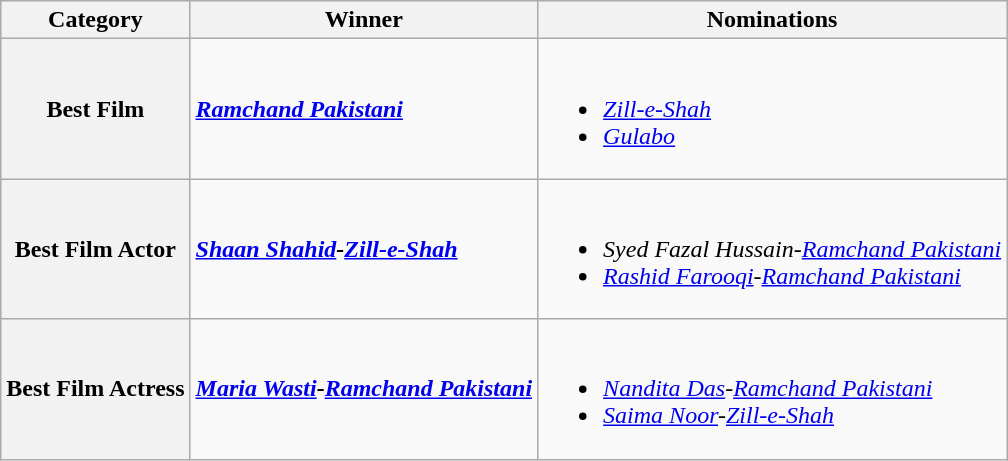<table class="wikitable style">
<tr>
<th>Category</th>
<th>Winner</th>
<th>Nominations</th>
</tr>
<tr>
<th><strong>Best Film</strong></th>
<td><strong><em><a href='#'>Ramchand Pakistani</a></em></strong></td>
<td><br><ul><li><em><a href='#'>Zill-e-Shah</a></em></li><li><em><a href='#'>Gulabo</a></em></li></ul></td>
</tr>
<tr>
<th><strong>Best Film Actor</strong></th>
<td><strong><em><a href='#'>Shaan Shahid</a>-<a href='#'>Zill-e-Shah</a></em></strong></td>
<td><br><ul><li><em>Syed Fazal Hussain-<a href='#'>Ramchand Pakistani</a></em></li><li><em><a href='#'>Rashid Farooqi</a>-<a href='#'>Ramchand Pakistani</a></em></li></ul></td>
</tr>
<tr>
<th><strong>Best Film Actress</strong></th>
<td><strong><em><a href='#'>Maria Wasti</a>-<a href='#'>Ramchand Pakistani</a></em></strong></td>
<td><br><ul><li><em><a href='#'>Nandita Das</a>-<a href='#'>Ramchand Pakistani</a></em></li><li><em><a href='#'>Saima Noor</a>-<a href='#'>Zill-e-Shah</a></em></li></ul></td>
</tr>
</table>
